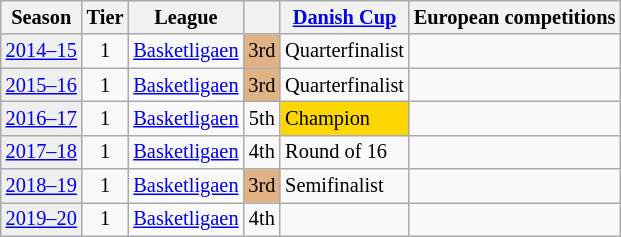<table class="wikitable" style="font-size:85%; text-align:left">
<tr>
<th>Season</th>
<th>Tier</th>
<th>League</th>
<th></th>
<th><a href='#'>Danish Cup</a></th>
<th colspan=2>European competitions</th>
</tr>
<tr>
<td style="background:#efefef;"><a href='#'>2014–15</a></td>
<td align="center">1</td>
<td><a href='#'>Basketligaen</a></td>
<td align="center" bgcolor=#e1b384>3rd</td>
<td>Quarterfinalist</td>
<td colspan=2></td>
</tr>
<tr>
<td style="background:#efefef;"><a href='#'>2015–16</a></td>
<td align="center">1</td>
<td><a href='#'>Basketligaen</a></td>
<td align="center" bgcolor=#e1b384>3rd</td>
<td>Quarterfinalist</td>
<td colspan=2></td>
</tr>
<tr>
<td style="background:#efefef;"><a href='#'>2016–17</a></td>
<td align="center">1</td>
<td><a href='#'>Basketligaen</a></td>
<td align="center">5th</td>
<td bgcolor=gold>Champion</td>
<td colspan=2></td>
</tr>
<tr>
<td style="background:#efefef;"><a href='#'>2017–18</a></td>
<td align="center">1</td>
<td><a href='#'>Basketligaen</a></td>
<td align="center">4th</td>
<td>Round of 16</td>
<td colspan=2></td>
</tr>
<tr>
<td style="background:#efefef;"><a href='#'>2018–19</a></td>
<td align="center">1</td>
<td><a href='#'>Basketligaen</a></td>
<td align="center" bgcolor=#e1b384>3rd</td>
<td>Semifinalist</td>
<td colspan=2></td>
</tr>
<tr>
<td style="background:#efefef;"><a href='#'>2019–20</a></td>
<td align="center">1</td>
<td><a href='#'>Basketligaen</a></td>
<td align="center">4th</td>
<td></td>
<td colspan=2></td>
</tr>
</table>
